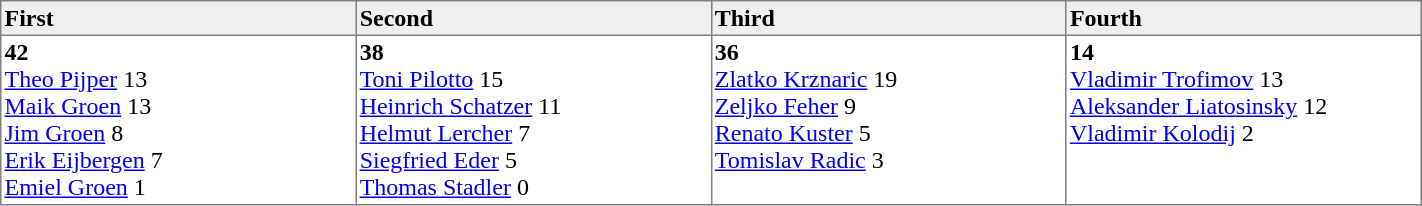<table border=1 cellpadding=2 cellspacing=0 width=75% style="border-collapse:collapse">
<tr align=left style="background:#efefef;">
<th width=20%>First</th>
<th width=20%>Second</th>
<th width=20%>Third</th>
<th width=20%>Fourth</th>
</tr>
<tr align=left>
<td valign=top><strong> 42</strong><br><a href='#'>Theo Pijper</a> 13<br><a href='#'>Maik Groen</a> 13<br><a href='#'>Jim Groen</a> 8<br><a href='#'>Erik Eijbergen</a> 7<br><a href='#'>Emiel Groen</a> 1</td>
<td valign=top><strong> 38</strong><br><a href='#'>Toni Pilotto</a> 15<br><a href='#'>Heinrich Schatzer</a> 11<br><a href='#'>Helmut Lercher</a> 7<br><a href='#'>Siegfried Eder</a> 5<br><a href='#'>Thomas Stadler</a> 0</td>
<td valign=top><strong> 36</strong><br><a href='#'>Zlatko Krznaric</a> 19<br><a href='#'>Zeljko Feher</a> 9<br><a href='#'>Renato Kuster</a> 5<br><a href='#'>Tomislav Radic</a> 3</td>
<td valign=top><strong> 14</strong><br><a href='#'>Vladimir Trofimov</a> 13<br><a href='#'>Aleksander Liatosinsky</a> 12<br><a href='#'>Vladimir Kolodij</a> 2</td>
</tr>
</table>
